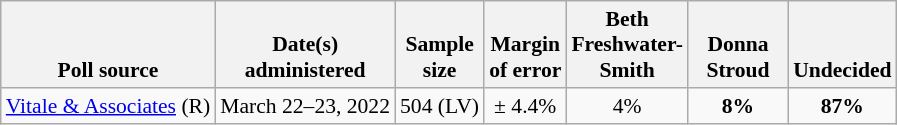<table class="wikitable" style="font-size:90%;text-align:center;">
<tr valign=bottom>
<th>Poll source</th>
<th>Date(s)<br>administered</th>
<th>Sample<br>size</th>
<th>Margin<br>of error</th>
<th style="width:60px;">Beth<br>Freshwater-Smith</th>
<th style="width:60px;">Donna<br>Stroud</th>
<th>Undecided</th>
</tr>
<tr>
<td style="text-align:left;"><a href='#'>Vitale & Associates</a> (R)</td>
<td>March 22–23, 2022</td>
<td>504 (LV)</td>
<td>± 4.4%</td>
<td>4%</td>
<td><strong>8%</strong></td>
<td><strong>87%</strong></td>
</tr>
</table>
